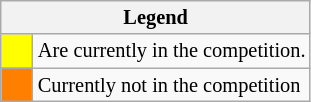<table class="wikitable" style="font-size: 85%">
<tr>
<th colspan=2>Legend</th>
</tr>
<tr>
<td style="background:#FFFF00; width:15px;"> </td>
<td>Are currently in the competition.</td>
</tr>
<tr>
<td style="background:#FF7F00; width:15px;"> </td>
<td>Currently not in the competition</td>
</tr>
</table>
